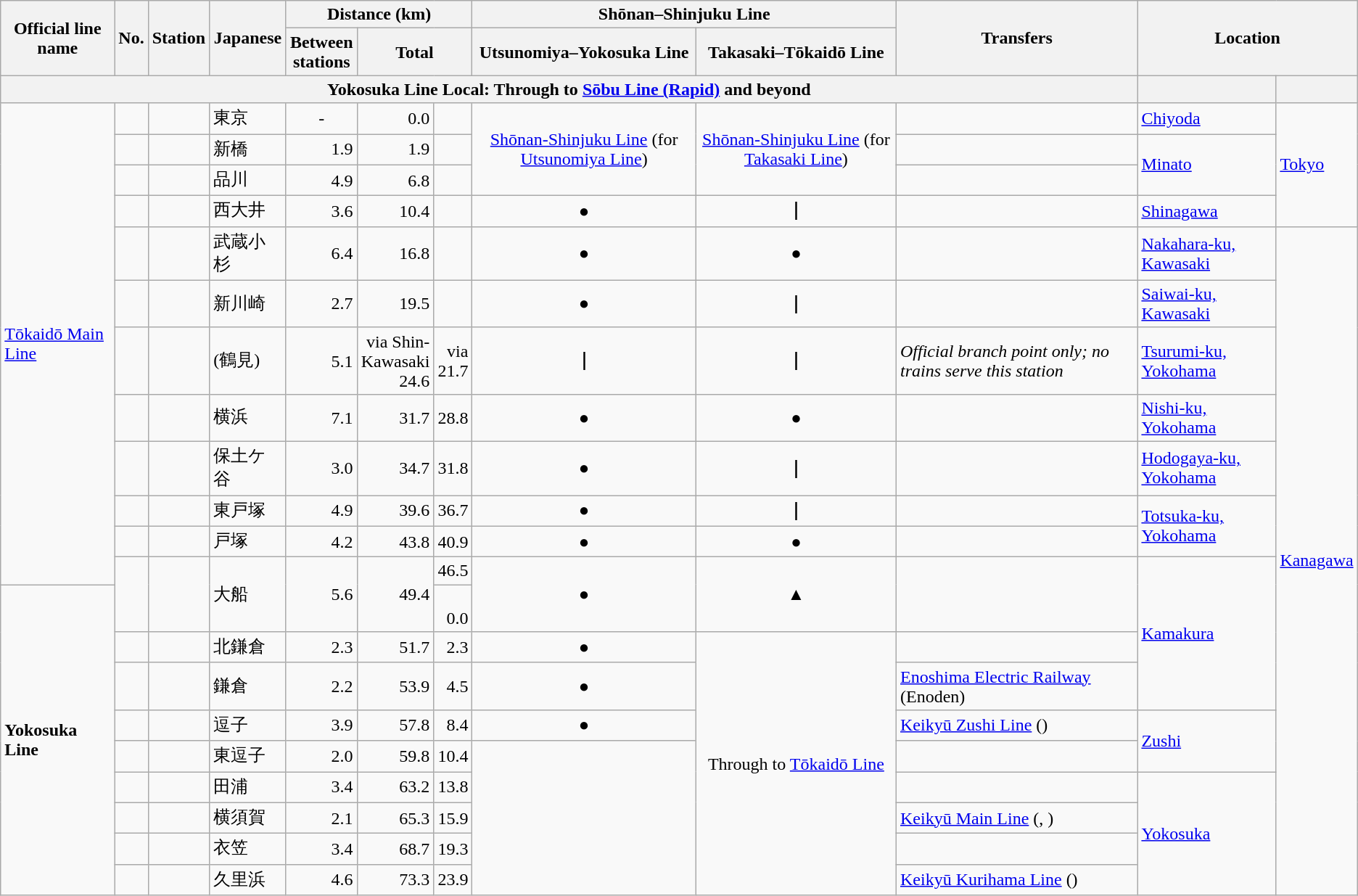<table class="wikitable" rules="all">
<tr>
<th rowspan="2">Official line name</th>
<th rowspan="2">No.</th>
<th rowspan="2">Station</th>
<th rowspan="2">Japanese</th>
<th colspan="3">Distance (km)</th>
<th colspan="2" style="width:1em">Shōnan–Shinjuku Line</th>
<th rowspan="2">Transfers</th>
<th colspan="2" rowspan="2">Location</th>
</tr>
<tr>
<th>Between<br>stations</th>
<th colspan="2">Total</th>
<th>Utsunomiya–Yokosuka Line</th>
<th>Takasaki–Tōkaidō Line</th>
</tr>
<tr>
<th colspan="10">Yokosuka Line Local: Through to  <a href='#'>Sōbu Line (Rapid)</a> and beyond</th>
<th></th>
<th></th>
</tr>
<tr>
<td rowspan="12"><a href='#'>Tōkaidō Main Line</a></td>
<td align="center"></td>
<td></td>
<td>東京</td>
<td style="text-align:center;">-</td>
<td style="text-align:right;">0.0</td>
<td style=""> </td>
<td rowspan="3" style="text-align:center;"> <a href='#'>Shōnan-Shinjuku Line</a> (for  <a href='#'>Utsunomiya Line</a>)</td>
<td rowspan="3" style="text-align:center;"> <a href='#'>Shōnan-Shinjuku Line</a> (for  <a href='#'>Takasaki Line</a>)</td>
<td style="white-space:nowrap;"></td>
<td><a href='#'>Chiyoda</a></td>
<td rowspan="4"><a href='#'>Tokyo</a></td>
</tr>
<tr>
<td align="center"></td>
<td></td>
<td>新橋</td>
<td style="text-align:right;">1.9</td>
<td style="text-align:right;">1.9</td>
<td> </td>
<td></td>
<td rowspan="2"><a href='#'>Minato</a></td>
</tr>
<tr>
<td align="center"></td>
<td></td>
<td>品川</td>
<td style="text-align:right;">4.9</td>
<td style="text-align:right;">6.8</td>
<td> </td>
<td></td>
</tr>
<tr>
<td align="center"></td>
<td></td>
<td>西大井</td>
<td style="text-align:right;">3.6</td>
<td style="text-align:right;">10.4</td>
<td> </td>
<td style="text-align:center;">●</td>
<td style="text-align:center;"><strong>｜</strong></td>
<td></td>
<td><a href='#'>Shinagawa</a></td>
</tr>
<tr>
<td align="center"></td>
<td></td>
<td>武蔵小杉</td>
<td style="text-align:right;">6.4</td>
<td style="text-align:right;">16.8</td>
<td> </td>
<td style="text-align:center;">●</td>
<td style="text-align:center;">●</td>
<td></td>
<td><a href='#'>Nakahara-ku, Kawasaki</a></td>
<td rowspan="17"><a href='#'>Kanagawa</a></td>
</tr>
<tr>
<td align="center"></td>
<td></td>
<td>新川崎</td>
<td style="text-align:right;">2.7</td>
<td style="text-align:right;">19.5</td>
<td> </td>
<td style="text-align:center;">●</td>
<td style="text-align:center;"><strong>｜</strong></td>
<td> </td>
<td><a href='#'>Saiwai-ku, Kawasaki</a></td>
</tr>
<tr>
<td></td>
<td><em></em></td>
<td>(鶴見)</td>
<td style="text-align:right;">5.1</td>
<td style="text-align:right;"><span>via Shin-<br>Kawasaki</span><br>24.6</td>
<td style="text-align:right;"><span>via </span><br>21.7</td>
<td style="text-align:center;"><strong>｜</strong></td>
<td style="text-align:center;"><strong>｜</strong></td>
<td><em>Official branch point only; no trains serve this station</em></td>
<td><a href='#'>Tsurumi-ku, Yokohama</a></td>
</tr>
<tr>
<td align="center"></td>
<td></td>
<td>横浜</td>
<td style="text-align:right;">7.1</td>
<td style="text-align:right;">31.7</td>
<td style="text-align:right;">28.8</td>
<td style="text-align:center;">●</td>
<td style="text-align:center;">●</td>
<td></td>
<td><a href='#'>Nishi-ku, Yokohama</a></td>
</tr>
<tr>
<td align="center"></td>
<td></td>
<td>保土ケ谷</td>
<td style="text-align:right;">3.0</td>
<td style="text-align:right;">34.7</td>
<td style="text-align:right;">31.8</td>
<td style="text-align:center;">●</td>
<td style="text-align:center;"><strong>｜</strong></td>
<td> </td>
<td><a href='#'>Hodogaya-ku, Yokohama</a></td>
</tr>
<tr>
<td align="center"></td>
<td></td>
<td>東戸塚</td>
<td style="text-align:right;">4.9</td>
<td style="text-align:right;">39.6</td>
<td style="text-align:right;">36.7</td>
<td style="text-align:center;">●</td>
<td style="text-align:center;"><strong>｜</strong></td>
<td> </td>
<td rowspan="2"><a href='#'>Totsuka-ku, Yokohama</a></td>
</tr>
<tr>
<td align="center"></td>
<td></td>
<td>戸塚</td>
<td style="text-align:right;">4.2</td>
<td style="text-align:right;">43.8</td>
<td style="text-align:right;">40.9</td>
<td style="text-align:center;">●</td>
<td style="text-align:center;">●</td>
<td></td>
</tr>
<tr>
<td rowspan="2" align="center"></td>
<td rowspan="2"></td>
<td rowspan="2">大船</td>
<td rowspan="2" style="text-align:right;">5.6</td>
<td rowspan="2" style="text-align:right;">49.4</td>
<td style="text-align:right;">46.5</td>
<td rowspan="2" style="text-align:center;">●</td>
<td rowspan="2" style="text-align:center;">▲</td>
<td rowspan="2"></td>
<td rowspan="4"><a href='#'>Kamakura</a></td>
</tr>
<tr>
<td rowspan="9"><strong>Yokosuka Line</strong></td>
<td style="text-align:right;"> <br> 0.0</td>
</tr>
<tr>
<td align="center"></td>
<td></td>
<td>北鎌倉</td>
<td style="text-align:right;">2.3</td>
<td style="text-align:right;">51.7</td>
<td style="text-align:right;">2.3</td>
<td style="text-align:center;">●</td>
<td rowspan="8" style="text-align:center;">Through to  <a href='#'>Tōkaidō Line</a></td>
</tr>
<tr>
<td align="center"></td>
<td></td>
<td>鎌倉</td>
<td style="text-align:right;">2.2</td>
<td style="text-align:right;">53.9</td>
<td style="text-align:right;">4.5</td>
<td style="text-align:center;">●</td>
<td> <a href='#'>Enoshima Electric Railway</a> (Enoden)</td>
</tr>
<tr>
<td align="center"></td>
<td></td>
<td>逗子</td>
<td style="text-align:right;">3.9</td>
<td style="text-align:right;">57.8</td>
<td style="text-align:right;">8.4</td>
<td style="text-align:center;">●</td>
<td> <a href='#'>Keikyū Zushi Line</a> ()</td>
<td rowspan="2"><a href='#'>Zushi</a></td>
</tr>
<tr>
<td align="center"></td>
<td></td>
<td>東逗子</td>
<td style="text-align:right;">2.0</td>
<td style="text-align:right;">59.8</td>
<td style="text-align:right;">10.4</td>
<td rowspan="5"> </td>
<td> </td>
</tr>
<tr>
<td align="center"></td>
<td></td>
<td>田浦</td>
<td style="text-align:right;">3.4</td>
<td style="text-align:right;">63.2</td>
<td style="text-align:right;">13.8</td>
<td> </td>
<td rowspan="4"><a href='#'>Yokosuka</a></td>
</tr>
<tr>
<td align="center"></td>
<td></td>
<td>横須賀</td>
<td style="text-align:right;">2.1</td>
<td style="text-align:right;">65.3</td>
<td style="text-align:right;">15.9</td>
<td> <a href='#'>Keikyū Main Line</a> (, )</td>
</tr>
<tr>
<td align="center"></td>
<td></td>
<td>衣笠</td>
<td style="text-align:right;">3.4</td>
<td style="text-align:right;">68.7</td>
<td style="text-align:right;">19.3</td>
<td> </td>
</tr>
<tr>
<td align="center"></td>
<td></td>
<td>久里浜</td>
<td style="text-align:right;">4.6</td>
<td style="text-align:right;">73.3</td>
<td style="text-align:right;">23.9</td>
<td> <a href='#'>Keikyū Kurihama Line</a> ()</td>
</tr>
</table>
